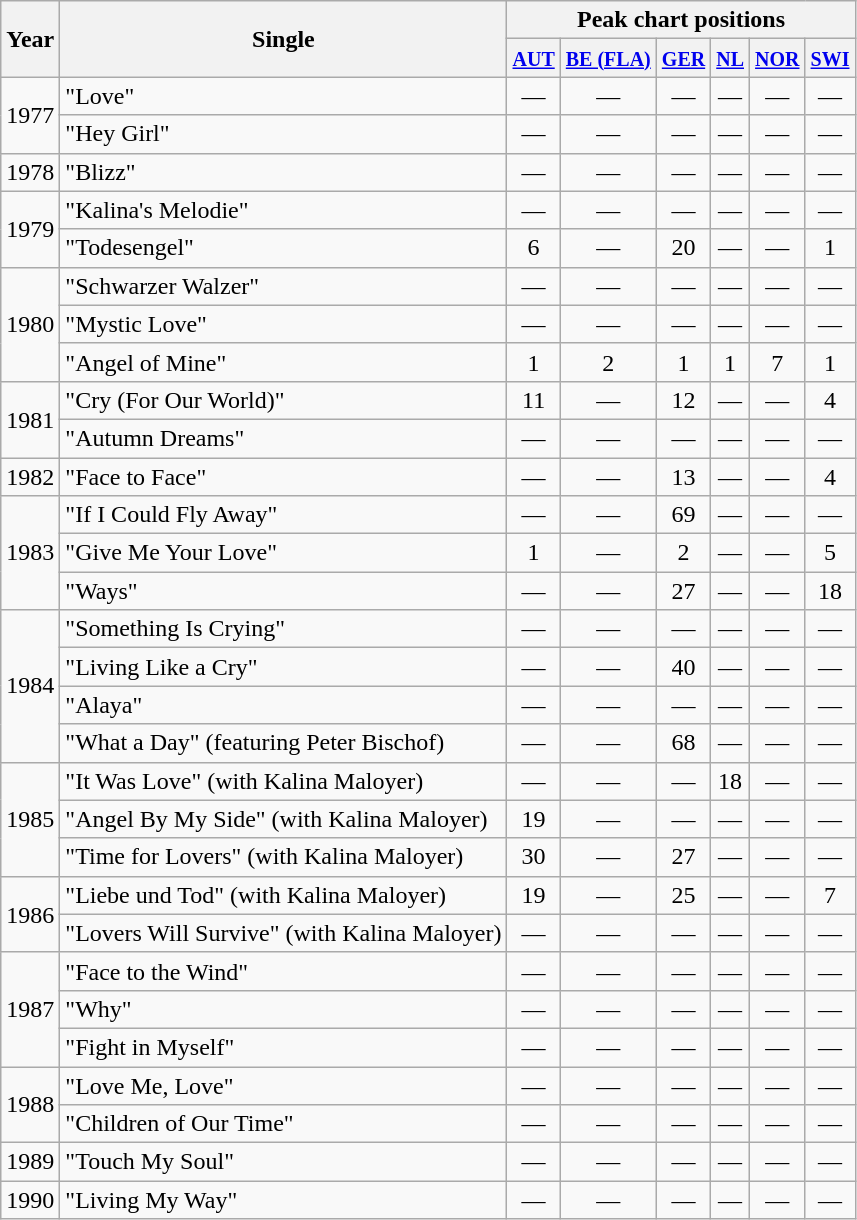<table class="wikitable">
<tr>
<th rowspan="2">Year</th>
<th rowspan="2">Single</th>
<th colspan="6">Peak chart positions</th>
</tr>
<tr>
<th><small><a href='#'>AUT</a></small></th>
<th><small><a href='#'>BE (FLA)</a></small></th>
<th><small><a href='#'>GER</a></small></th>
<th><small><a href='#'>NL</a></small></th>
<th><small><a href='#'>NOR</a></small></th>
<th><small><a href='#'>SWI</a></small></th>
</tr>
<tr>
<td rowspan="2">1977</td>
<td>"Love"</td>
<td style="text-align:center;">—</td>
<td style="text-align:center;">—</td>
<td style="text-align:center;">—</td>
<td style="text-align:center;">—</td>
<td style="text-align:center;">—</td>
<td style="text-align:center;">—</td>
</tr>
<tr>
<td>"Hey Girl"</td>
<td style="text-align:center;">—</td>
<td style="text-align:center;">—</td>
<td style="text-align:center;">—</td>
<td style="text-align:center;">—</td>
<td style="text-align:center;">—</td>
<td style="text-align:center;">—</td>
</tr>
<tr>
<td>1978</td>
<td>"Blizz"</td>
<td style="text-align:center;">—</td>
<td style="text-align:center;">—</td>
<td style="text-align:center;">—</td>
<td style="text-align:center;">—</td>
<td style="text-align:center;">—</td>
<td style="text-align:center;">—</td>
</tr>
<tr>
<td rowspan="2">1979</td>
<td>"Kalina's Melodie"</td>
<td style="text-align:center;">—</td>
<td style="text-align:center;">—</td>
<td style="text-align:center;">—</td>
<td style="text-align:center;">—</td>
<td style="text-align:center;">—</td>
<td style="text-align:center;">—</td>
</tr>
<tr>
<td>"Todesengel"</td>
<td style="text-align:center;">6</td>
<td style="text-align:center;">—</td>
<td style="text-align:center;">20</td>
<td style="text-align:center;">—</td>
<td style="text-align:center;">—</td>
<td style="text-align:center;">1</td>
</tr>
<tr>
<td rowspan="3">1980</td>
<td>"Schwarzer Walzer"</td>
<td style="text-align:center;">—</td>
<td style="text-align:center;">—</td>
<td style="text-align:center;">—</td>
<td style="text-align:center;">—</td>
<td style="text-align:center;">—</td>
<td style="text-align:center;">—</td>
</tr>
<tr>
<td>"Mystic Love"</td>
<td style="text-align:center;">—</td>
<td style="text-align:center;">—</td>
<td style="text-align:center;">—</td>
<td style="text-align:center;">—</td>
<td style="text-align:center;">—</td>
<td style="text-align:center;">—</td>
</tr>
<tr>
<td>"Angel of Mine"</td>
<td style="text-align:center;">1</td>
<td style="text-align:center;">2</td>
<td style="text-align:center;">1</td>
<td style="text-align:center;">1</td>
<td style="text-align:center;">7</td>
<td style="text-align:center;">1</td>
</tr>
<tr>
<td rowspan="2">1981</td>
<td>"Cry (For Our World)"</td>
<td style="text-align:center;">11</td>
<td style="text-align:center;">—</td>
<td style="text-align:center;">12</td>
<td style="text-align:center;">—</td>
<td style="text-align:center;">—</td>
<td style="text-align:center;">4</td>
</tr>
<tr>
<td>"Autumn Dreams"</td>
<td style="text-align:center;">—</td>
<td style="text-align:center;">—</td>
<td style="text-align:center;">—</td>
<td style="text-align:center;">—</td>
<td style="text-align:center;">—</td>
<td style="text-align:center;">—</td>
</tr>
<tr>
<td>1982</td>
<td>"Face to Face"</td>
<td style="text-align:center;">—</td>
<td style="text-align:center;">—</td>
<td style="text-align:center;">13</td>
<td style="text-align:center;">—</td>
<td style="text-align:center;">—</td>
<td style="text-align:center;">4</td>
</tr>
<tr>
<td rowspan="3">1983</td>
<td>"If I Could Fly Away"</td>
<td style="text-align:center;">—</td>
<td style="text-align:center;">—</td>
<td style="text-align:center;">69</td>
<td style="text-align:center;">—</td>
<td style="text-align:center;">—</td>
<td style="text-align:center;">—</td>
</tr>
<tr>
<td>"Give Me Your Love"</td>
<td style="text-align:center;">1</td>
<td style="text-align:center;">—</td>
<td style="text-align:center;">2</td>
<td style="text-align:center;">—</td>
<td style="text-align:center;">—</td>
<td style="text-align:center;">5</td>
</tr>
<tr>
<td>"Ways"</td>
<td style="text-align:center;">—</td>
<td style="text-align:center;">—</td>
<td style="text-align:center;">27</td>
<td style="text-align:center;">—</td>
<td style="text-align:center;">—</td>
<td style="text-align:center;">18</td>
</tr>
<tr>
<td rowspan="4">1984</td>
<td>"Something Is Crying"</td>
<td style="text-align:center;">—</td>
<td style="text-align:center;">—</td>
<td style="text-align:center;">—</td>
<td style="text-align:center;">—</td>
<td style="text-align:center;">—</td>
<td style="text-align:center;">—</td>
</tr>
<tr>
<td>"Living Like a Cry"</td>
<td style="text-align:center;">—</td>
<td style="text-align:center;">—</td>
<td style="text-align:center;">40</td>
<td style="text-align:center;">—</td>
<td style="text-align:center;">—</td>
<td style="text-align:center;">—</td>
</tr>
<tr>
<td>"Alaya"</td>
<td style="text-align:center;">—</td>
<td style="text-align:center;">—</td>
<td style="text-align:center;">—</td>
<td style="text-align:center;">—</td>
<td style="text-align:center;">—</td>
<td style="text-align:center;">—</td>
</tr>
<tr>
<td>"What a Day" (featuring Peter Bischof)</td>
<td style="text-align:center;">—</td>
<td style="text-align:center;">—</td>
<td style="text-align:center;">68</td>
<td style="text-align:center;">—</td>
<td style="text-align:center;">—</td>
<td style="text-align:center;">—</td>
</tr>
<tr>
<td rowspan="3">1985</td>
<td>"It Was Love" (with Kalina Maloyer)</td>
<td style="text-align:center;">—</td>
<td style="text-align:center;">—</td>
<td style="text-align:center;">—</td>
<td style="text-align:center;">18</td>
<td style="text-align:center;">—</td>
<td style="text-align:center;">—</td>
</tr>
<tr>
<td>"Angel By My Side" (with Kalina Maloyer)</td>
<td style="text-align:center;">19</td>
<td style="text-align:center;">—</td>
<td style="text-align:center;">—</td>
<td style="text-align:center;">—</td>
<td style="text-align:center;">—</td>
<td style="text-align:center;">—</td>
</tr>
<tr>
<td>"Time for Lovers" (with Kalina Maloyer)</td>
<td style="text-align:center;">30</td>
<td style="text-align:center;">—</td>
<td style="text-align:center;">27</td>
<td style="text-align:center;">—</td>
<td style="text-align:center;">—</td>
<td style="text-align:center;">—</td>
</tr>
<tr>
<td rowspan="2">1986</td>
<td>"Liebe und Tod" (with Kalina Maloyer)</td>
<td style="text-align:center;">19</td>
<td style="text-align:center;">—</td>
<td style="text-align:center;">25</td>
<td style="text-align:center;">—</td>
<td style="text-align:center;">—</td>
<td style="text-align:center;">7</td>
</tr>
<tr>
<td>"Lovers Will Survive" (with Kalina Maloyer)</td>
<td style="text-align:center;">—</td>
<td style="text-align:center;">—</td>
<td style="text-align:center;">—</td>
<td style="text-align:center;">—</td>
<td style="text-align:center;">—</td>
<td style="text-align:center;">—</td>
</tr>
<tr>
<td rowspan="3">1987</td>
<td>"Face to the Wind"</td>
<td style="text-align:center;">—</td>
<td style="text-align:center;">—</td>
<td style="text-align:center;">—</td>
<td style="text-align:center;">—</td>
<td style="text-align:center;">—</td>
<td style="text-align:center;">—</td>
</tr>
<tr>
<td>"Why"</td>
<td style="text-align:center;">—</td>
<td style="text-align:center;">—</td>
<td style="text-align:center;">—</td>
<td style="text-align:center;">—</td>
<td style="text-align:center;">—</td>
<td style="text-align:center;">—</td>
</tr>
<tr>
<td>"Fight in Myself"</td>
<td style="text-align:center;">—</td>
<td style="text-align:center;">—</td>
<td style="text-align:center;">—</td>
<td style="text-align:center;">—</td>
<td style="text-align:center;">—</td>
<td style="text-align:center;">—</td>
</tr>
<tr>
<td rowspan="2">1988</td>
<td>"Love Me, Love"</td>
<td style="text-align:center;">—</td>
<td style="text-align:center;">—</td>
<td style="text-align:center;">—</td>
<td style="text-align:center;">—</td>
<td style="text-align:center;">—</td>
<td style="text-align:center;">—</td>
</tr>
<tr>
<td>"Children of Our Time"</td>
<td style="text-align:center;">—</td>
<td style="text-align:center;">—</td>
<td style="text-align:center;">—</td>
<td style="text-align:center;">—</td>
<td style="text-align:center;">—</td>
<td style="text-align:center;">—</td>
</tr>
<tr>
<td>1989</td>
<td>"Touch My Soul"</td>
<td style="text-align:center;">—</td>
<td style="text-align:center;">—</td>
<td style="text-align:center;">—</td>
<td style="text-align:center;">—</td>
<td style="text-align:center;">—</td>
<td style="text-align:center;">—</td>
</tr>
<tr>
<td>1990</td>
<td>"Living My Way"</td>
<td style="text-align:center;">—</td>
<td style="text-align:center;">—</td>
<td style="text-align:center;">—</td>
<td style="text-align:center;">—</td>
<td style="text-align:center;">—</td>
<td style="text-align:center;">—</td>
</tr>
</table>
